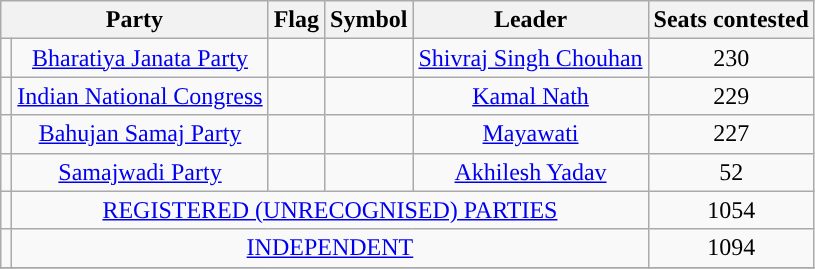<table class="wikitable" style="text-align:center;">
<tr>
<th colspan="2">Party</th>
<th>Flag</th>
<th>Symbol</th>
<th>Leader</th>
<th>Seats contested</th>
</tr>
<tr>
<td></td>
<td><a href='#'>Bharatiya Janata Party</a></td>
<td></td>
<td></td>
<td><a href='#'>Shivraj Singh Chouhan</a></td>
<td>230</td>
</tr>
<tr>
<td></td>
<td><a href='#'>Indian National Congress</a></td>
<td></td>
<td></td>
<td><a href='#'>Kamal Nath</a></td>
<td>229</td>
</tr>
<tr>
<td></td>
<td><a href='#'>Bahujan Samaj Party</a></td>
<td></td>
<td></td>
<td><a href='#'>Mayawati</a></td>
<td>227</td>
</tr>
<tr>
<td></td>
<td><a href='#'>Samajwadi Party</a></td>
<td></td>
<td></td>
<td><a href='#'>Akhilesh Yadav</a></td>
<td>52</td>
</tr>
<tr>
<td></td>
<td colspan="4"><a href='#'>REGISTERED (UNRECOGNISED) PARTIES</a></td>
<td colspan="4">1054</td>
</tr>
<tr>
<td></td>
<td colspan="4"><a href='#'>INDEPENDENT</a></td>
<td colspan="4">1094</td>
</tr>
<tr>
</tr>
</table>
